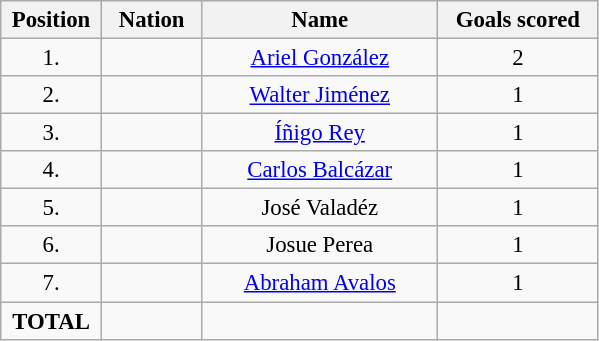<table class="wikitable" style="font-size: 95%; text-align: center;">
<tr>
<th width=60>Position</th>
<th width=60>Nation</th>
<th width=150>Name</th>
<th width=100>Goals scored</th>
</tr>
<tr>
<td>1.</td>
<td></td>
<td><a href='#'>Ariel González</a></td>
<td>2</td>
</tr>
<tr>
<td>2.</td>
<td></td>
<td><a href='#'>Walter Jiménez</a></td>
<td>1</td>
</tr>
<tr>
<td>3.</td>
<td></td>
<td><a href='#'>Íñigo Rey</a></td>
<td>1</td>
</tr>
<tr>
<td>4.</td>
<td></td>
<td><a href='#'>Carlos Balcázar</a></td>
<td>1</td>
</tr>
<tr>
<td>5.</td>
<td></td>
<td>José Valadéz</td>
<td>1</td>
</tr>
<tr>
<td>6.</td>
<td></td>
<td>Josue Perea</td>
<td>1</td>
</tr>
<tr>
<td>7.</td>
<td></td>
<td><a href='#'>Abraham Avalos</a></td>
<td>1</td>
</tr>
<tr>
<td><strong>TOTAL</strong></td>
<td></td>
<td></td>
<td></td>
</tr>
</table>
